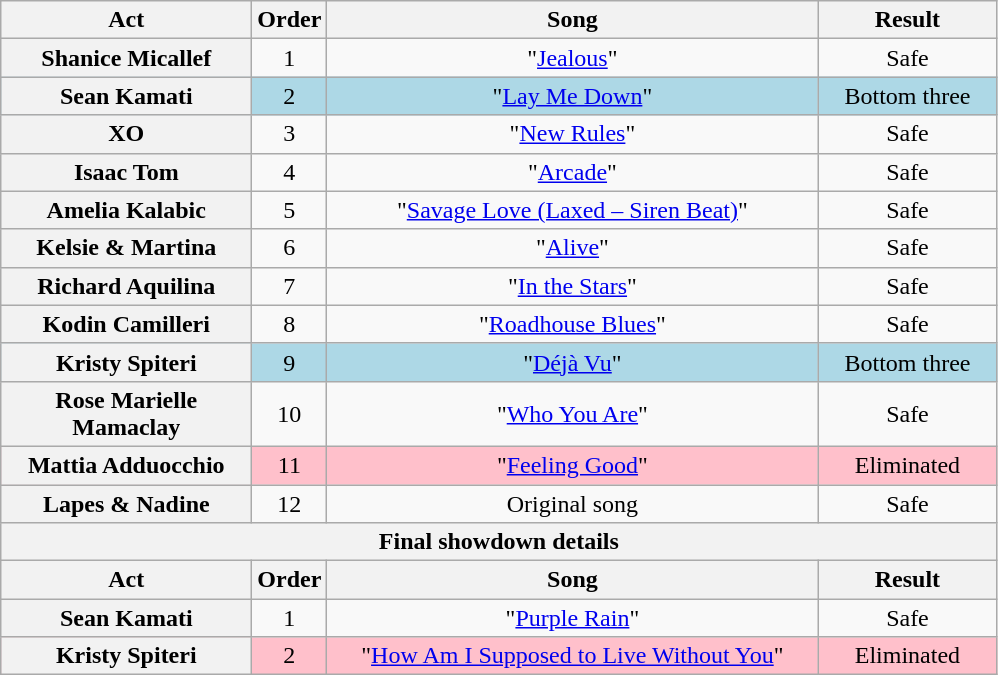<table class="wikitable plainrowheaders" style="text-align:center;">
<tr>
<th scope="col" style="width:10em;">Act</th>
<th scope="col">Order</th>
<th scope="col" style="width:20em;">Song</th>
<th scope="col" style="width:7em;">Result</th>
</tr>
<tr>
<th scope="row">Shanice Micallef</th>
<td>1</td>
<td>"<a href='#'>Jealous</a>"</td>
<td>Safe</td>
</tr>
<tr style="background:lightblue;">
<th scope="row">Sean Kamati</th>
<td>2</td>
<td>"<a href='#'>Lay Me Down</a>"</td>
<td>Bottom three</td>
</tr>
<tr>
<th scope="row">XO</th>
<td>3</td>
<td>"<a href='#'>New Rules</a>"</td>
<td>Safe</td>
</tr>
<tr>
<th scope="row">Isaac Tom</th>
<td>4</td>
<td>"<a href='#'>Arcade</a>"</td>
<td>Safe</td>
</tr>
<tr>
<th scope="row">Amelia Kalabic</th>
<td>5</td>
<td>"<a href='#'>Savage Love (Laxed – Siren Beat)</a>"</td>
<td>Safe</td>
</tr>
<tr>
<th scope="row">Kelsie & Martina</th>
<td>6</td>
<td>"<a href='#'>Alive</a>"</td>
<td>Safe</td>
</tr>
<tr>
<th scope="row">Richard Aquilina</th>
<td>7</td>
<td>"<a href='#'>In the Stars</a>"</td>
<td>Safe</td>
</tr>
<tr>
<th scope="row">Kodin Camilleri</th>
<td>8</td>
<td>"<a href='#'>Roadhouse Blues</a>"</td>
<td>Safe</td>
</tr>
<tr style="background:lightblue;">
<th scope="row">Kristy Spiteri</th>
<td>9</td>
<td>"<a href='#'>Déjà Vu</a>"</td>
<td>Bottom three</td>
</tr>
<tr>
<th scope="row">Rose Marielle Mamaclay</th>
<td>10</td>
<td>"<a href='#'>Who You Are</a>"</td>
<td>Safe</td>
</tr>
<tr style="background:pink;">
<th scope="row">Mattia Adduocchio</th>
<td>11</td>
<td>"<a href='#'>Feeling Good</a>"</td>
<td>Eliminated</td>
</tr>
<tr>
<th scope="row">Lapes & Nadine</th>
<td>12</td>
<td>Original song</td>
<td>Safe</td>
</tr>
<tr>
<th colspan="4">Final showdown details</th>
</tr>
<tr>
<th scope="col" style="width:10em;">Act</th>
<th scope="col">Order</th>
<th scope="col">Song</th>
<th scope="col" style="width:6em;">Result</th>
</tr>
<tr>
<th scope="row">Sean Kamati</th>
<td>1</td>
<td>"<a href='#'>Purple Rain</a>"</td>
<td>Safe</td>
</tr>
<tr style="background:pink;">
<th scope="row">Kristy Spiteri</th>
<td>2</td>
<td>"<a href='#'>How Am I Supposed to Live Without You</a>"</td>
<td>Eliminated</td>
</tr>
</table>
